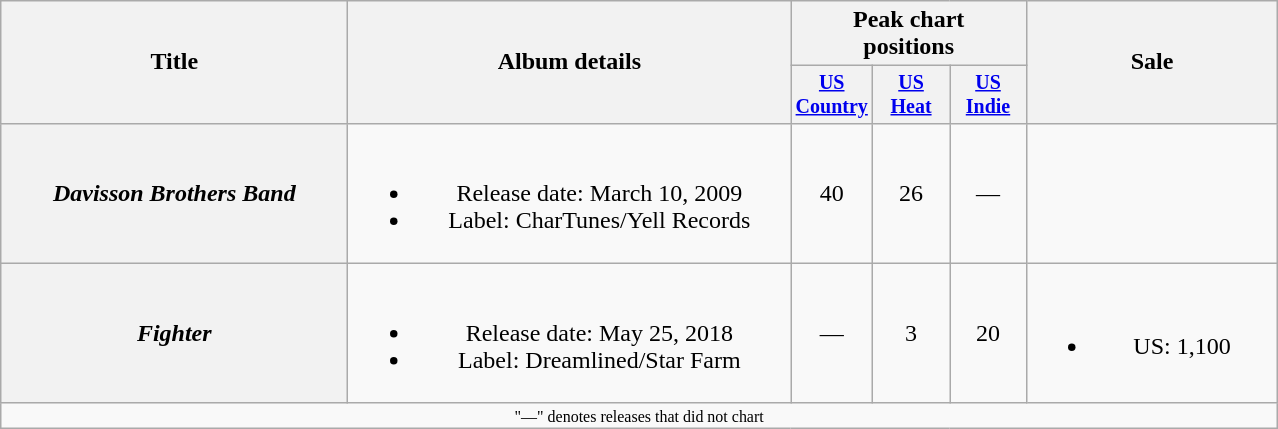<table class="wikitable plainrowheaders" style="text-align:center;">
<tr>
<th rowspan="2" style="width:14em;">Title</th>
<th rowspan="2" style="width:18em;">Album details</th>
<th colspan="3">Peak chart<br>positions</th>
<th rowspan="2" style="width:10em;">Sale</th>
</tr>
<tr style="font-size:smaller;">
<th style="width:45px;"><a href='#'>US Country</a><br></th>
<th style="width:45px;"><a href='#'>US<br>Heat</a><br></th>
<th style="width:45px;"><a href='#'>US<br>Indie</a><br></th>
</tr>
<tr>
<th scope="row"><em>Davisson Brothers Band</em></th>
<td><br><ul><li>Release date: March 10, 2009</li><li>Label: CharTunes/Yell Records</li></ul></td>
<td>40</td>
<td>26</td>
<td>—</td>
<td></td>
</tr>
<tr>
<th scope="row"><em>Fighter</em></th>
<td><br><ul><li>Release date: May 25, 2018</li><li>Label: Dreamlined/Star Farm</li></ul></td>
<td>—</td>
<td>3</td>
<td>20</td>
<td><br><ul><li>US: 1,100</li></ul></td>
</tr>
<tr>
<td colspan="6" style="font-size:8pt">"—" denotes releases that did not chart</td>
</tr>
</table>
